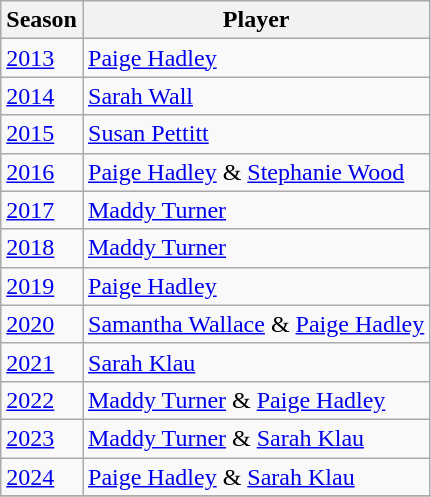<table class="wikitable collapsible">
<tr>
<th>Season</th>
<th>Player</th>
</tr>
<tr>
<td><a href='#'>2013</a></td>
<td><a href='#'>Paige Hadley</a></td>
</tr>
<tr>
<td><a href='#'>2014</a></td>
<td><a href='#'>Sarah Wall</a></td>
</tr>
<tr>
<td><a href='#'>2015</a></td>
<td><a href='#'>Susan Pettitt</a></td>
</tr>
<tr>
<td><a href='#'>2016</a></td>
<td><a href='#'>Paige Hadley</a> & <a href='#'>Stephanie Wood</a></td>
</tr>
<tr>
<td><a href='#'>2017</a></td>
<td><a href='#'>Maddy Turner</a></td>
</tr>
<tr>
<td><a href='#'>2018</a></td>
<td><a href='#'>Maddy Turner</a></td>
</tr>
<tr>
<td><a href='#'>2019</a></td>
<td><a href='#'>Paige Hadley</a></td>
</tr>
<tr>
<td><a href='#'>2020</a></td>
<td><a href='#'>Samantha Wallace</a> & <a href='#'>Paige Hadley</a></td>
</tr>
<tr>
<td><a href='#'>2021</a></td>
<td><a href='#'>Sarah Klau</a></td>
</tr>
<tr>
<td><a href='#'>2022</a></td>
<td><a href='#'>Maddy Turner</a> & <a href='#'>Paige Hadley</a></td>
</tr>
<tr>
<td><a href='#'>2023</a></td>
<td><a href='#'>Maddy Turner</a> & <a href='#'>Sarah Klau</a></td>
</tr>
<tr>
<td><a href='#'>2024</a></td>
<td><a href='#'>Paige Hadley</a> & <a href='#'>Sarah Klau</a></td>
</tr>
<tr>
</tr>
</table>
